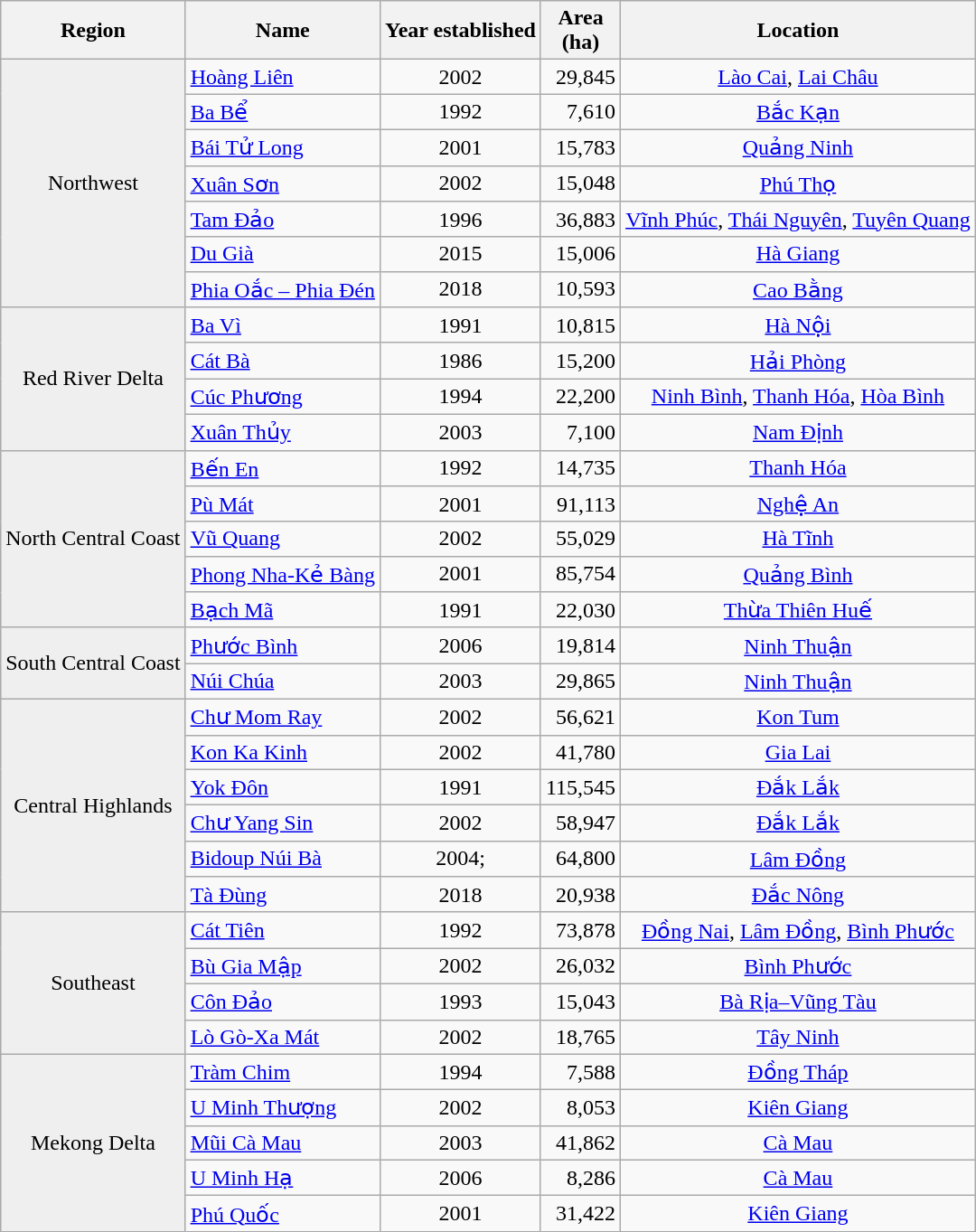<table class="wikitable sortable" style="margin:2em auto;">
<tr>
<th>Region</th>
<th> Name</th>
<th> Year established</th>
<th> Area<br>(ha)</th>
<th> Location</th>
</tr>
<tr>
<td rowspan="7" style="background:#efefef;" align="center">Northwest</td>
<td><a href='#'>Hoàng Liên</a></td>
<td align="center">2002</td>
<td align="right">29,845</td>
<td align="center"><a href='#'>Lào Cai</a>, <a href='#'>Lai Châu</a></td>
</tr>
<tr>
<td><a href='#'>Ba Bể</a></td>
<td align="center">1992</td>
<td align="right">7,610</td>
<td align="center"><a href='#'>Bắc Kạn</a></td>
</tr>
<tr>
<td><a href='#'>Bái Tử Long</a></td>
<td align="center">2001</td>
<td align="right">15,783</td>
<td align="center"><a href='#'>Quảng Ninh</a></td>
</tr>
<tr>
<td><a href='#'>Xuân Sơn</a></td>
<td align="center">2002</td>
<td align="right">15,048</td>
<td align="center"><a href='#'>Phú Thọ</a></td>
</tr>
<tr>
<td><a href='#'>Tam Đảo</a></td>
<td align="center">1996</td>
<td align="right">36,883</td>
<td align="center"><a href='#'>Vĩnh Phúc</a>, <a href='#'>Thái Nguyên</a>, <a href='#'>Tuyên Quang</a></td>
</tr>
<tr>
<td><a href='#'>Du Già</a></td>
<td align="center">2015</td>
<td align="right">15,006</td>
<td align="center"><a href='#'>Hà Giang</a></td>
</tr>
<tr>
<td><a href='#'>Phia Oắc – Phia Đén</a></td>
<td align="center">2018</td>
<td align="right">10,593</td>
<td align="center"><a href='#'>Cao Bằng</a></td>
</tr>
<tr>
<td rowspan="4" style="background:#efefef;" align="center">Red River Delta</td>
<td><a href='#'>Ba Vì</a></td>
<td align="center">1991</td>
<td align="right">10,815</td>
<td align="center"><a href='#'>Hà Nội</a></td>
</tr>
<tr>
<td><a href='#'>Cát Bà</a></td>
<td align="center">1986</td>
<td align="right">15,200</td>
<td align="center"><a href='#'>Hải Phòng</a></td>
</tr>
<tr>
<td><a href='#'>Cúc Phương</a></td>
<td align="center">1994</td>
<td align="right">22,200</td>
<td align="center"><a href='#'>Ninh Bình</a>, <a href='#'>Thanh Hóa</a>, <a href='#'>Hòa Bình</a></td>
</tr>
<tr>
<td><a href='#'>Xuân Thủy</a></td>
<td align="center">2003</td>
<td align="right">7,100</td>
<td align="center"><a href='#'>Nam Định</a></td>
</tr>
<tr>
<td rowspan="5" style="background:#efefef;" align="center">North Central Coast</td>
<td><a href='#'>Bến En</a></td>
<td align="center">1992</td>
<td align="right">14,735</td>
<td align="center"><a href='#'>Thanh Hóa</a></td>
</tr>
<tr>
<td><a href='#'>Pù Mát</a></td>
<td align="center">2001</td>
<td align="right">91,113</td>
<td align="center"><a href='#'>Nghệ An</a></td>
</tr>
<tr>
<td><a href='#'>Vũ Quang</a></td>
<td align="center">2002</td>
<td align="right">55,029</td>
<td align="center"><a href='#'>Hà Tĩnh</a></td>
</tr>
<tr>
<td><a href='#'>Phong Nha-Kẻ Bàng</a></td>
<td align="center">2001</td>
<td align="right">85,754</td>
<td align="center"><a href='#'>Quảng Bình</a></td>
</tr>
<tr>
<td><a href='#'>Bạch Mã</a></td>
<td align="center">1991</td>
<td align="right">22,030</td>
<td align="center"><a href='#'>Thừa Thiên Huế</a></td>
</tr>
<tr>
<td rowspan="2" style="background:#efefef;" align="center">South Central Coast</td>
<td><a href='#'>Phước Bình</a></td>
<td align="center">2006</td>
<td align="right">19,814</td>
<td align="center"><a href='#'>Ninh Thuận</a></td>
</tr>
<tr>
<td><a href='#'>Núi Chúa</a></td>
<td align="center">2003</td>
<td align="right">29,865</td>
<td align="center"><a href='#'>Ninh Thuận</a></td>
</tr>
<tr>
<td rowspan="6" style="background:#efefef;" align="center">Central Highlands</td>
<td><a href='#'>Chư Mom Ray</a></td>
<td align="center">2002</td>
<td align="right">56,621</td>
<td align="center"><a href='#'>Kon Tum</a></td>
</tr>
<tr>
<td><a href='#'>Kon Ka Kinh</a></td>
<td align="center">2002</td>
<td align="right">41,780</td>
<td align="center"><a href='#'>Gia Lai</a></td>
</tr>
<tr>
<td><a href='#'>Yok Đôn</a></td>
<td align="center">1991</td>
<td align="right">115,545</td>
<td align="center"><a href='#'>Đắk Lắk</a></td>
</tr>
<tr>
<td><a href='#'>Chư Yang Sin</a></td>
<td align="center">2002</td>
<td align="right">58,947</td>
<td align="center"><a href='#'>Đắk Lắk</a></td>
</tr>
<tr>
<td><a href='#'>Bidoup Núi Bà</a></td>
<td align="center">2004;</td>
<td align="right">64,800</td>
<td align="center"><a href='#'>Lâm Đồng</a></td>
</tr>
<tr>
<td><a href='#'>Tà Đùng</a></td>
<td align="center">2018</td>
<td align="right">20,938</td>
<td align="center"><a href='#'>Đắc Nông</a></td>
</tr>
<tr>
<td rowspan="4" style="background:#efefef;" align="center">Southeast</td>
<td><a href='#'>Cát Tiên</a></td>
<td align="center">1992</td>
<td align="right">73,878</td>
<td align="center"><a href='#'>Đồng Nai</a>, <a href='#'>Lâm Đồng</a>, <a href='#'>Bình Phước</a></td>
</tr>
<tr>
<td><a href='#'>Bù Gia Mập</a></td>
<td align="center">2002</td>
<td align="right">26,032</td>
<td align="center"><a href='#'>Bình Phước</a></td>
</tr>
<tr>
<td><a href='#'>Côn Đảo</a></td>
<td align="center">1993</td>
<td align="right">15,043</td>
<td align="center"><a href='#'>Bà Rịa–Vũng Tàu</a></td>
</tr>
<tr>
<td><a href='#'>Lò Gò-Xa Mát</a></td>
<td align="center">2002</td>
<td align="right">18,765</td>
<td align="center"><a href='#'>Tây Ninh</a></td>
</tr>
<tr>
<td rowspan="5" style="background:#efefef;" align="center">Mekong Delta</td>
<td><a href='#'>Tràm Chim</a></td>
<td align="center">1994</td>
<td align="right">7,588</td>
<td align="center"><a href='#'>Đồng Tháp</a></td>
</tr>
<tr>
<td><a href='#'>U Minh Thượng</a></td>
<td align="center">2002</td>
<td align="right">8,053</td>
<td align="center"><a href='#'>Kiên Giang</a></td>
</tr>
<tr>
<td><a href='#'>Mũi Cà Mau</a></td>
<td align="center">2003</td>
<td align="right">41,862</td>
<td align="center"><a href='#'>Cà Mau</a></td>
</tr>
<tr>
<td><a href='#'>U Minh Hạ</a></td>
<td align="center">2006</td>
<td align="right">8,286</td>
<td align="center"><a href='#'>Cà Mau</a></td>
</tr>
<tr>
<td><a href='#'>Phú Quốc</a></td>
<td align="center">2001</td>
<td align="right">31,422</td>
<td align="center"><a href='#'>Kiên Giang</a></td>
</tr>
</table>
